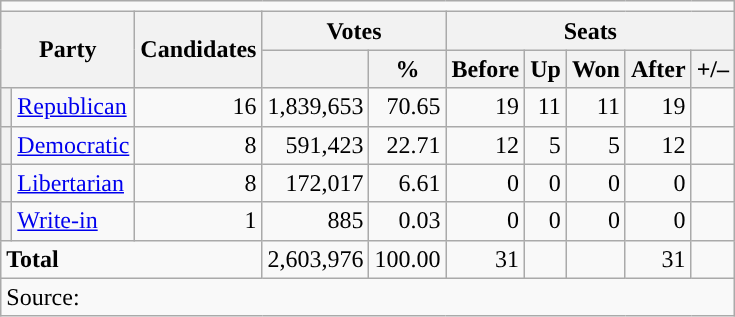<table class="wikitable">
<tr>
<td colspan="15" align="center"></td>
</tr>
<tr>
<th colspan="2" rowspan="2">Party</th>
<th rowspan="2">Candidates</th>
<th colspan="2">Votes</th>
<th colspan="5">Seats</th>
</tr>
<tr>
<th></th>
<th>%</th>
<th>Before</th>
<th>Up</th>
<th>Won</th>
<th>After</th>
<th>+/–</th>
</tr>
<tr>
<th style="background-color:"></th>
<td><a href='#'>Republican</a></td>
<td align="right">16</td>
<td align="right">1,839,653</td>
<td align="right">70.65</td>
<td align="right">19</td>
<td align="right">11</td>
<td align="right">11</td>
<td align="right">19</td>
<td align="right"></td>
</tr>
<tr>
<th style="background-color:"></th>
<td><a href='#'>Democratic</a></td>
<td align="right">8</td>
<td align="right">591,423</td>
<td align="right">22.71</td>
<td align="right">12</td>
<td align="right">5</td>
<td align="right">5</td>
<td align="right">12</td>
<td align="right"></td>
</tr>
<tr>
<th style="background-color:"></th>
<td><a href='#'>Libertarian</a></td>
<td align="right">8</td>
<td align="right">172,017</td>
<td align="right">6.61</td>
<td align="right">0</td>
<td align="right">0</td>
<td align="right">0</td>
<td align="right">0</td>
<td align="right"></td>
</tr>
<tr>
<th style="background-color:"></th>
<td><a href='#'>Write-in</a></td>
<td align="right">1</td>
<td align="right">885</td>
<td align="right">0.03</td>
<td align="right">0</td>
<td align="right">0</td>
<td align="right">0</td>
<td align="right">0</td>
<td align="right"></td>
</tr>
<tr>
<td colspan="3" align="left"><strong>Total</strong></td>
<td align="right">2,603,976</td>
<td align="right">100.00</td>
<td align="right">31</td>
<td align="right"></td>
<td align="right"></td>
<td align="right">31</td>
<td align="right"></td>
</tr>
<tr>
<td colspan="10">Source:</td>
</tr>
</table>
